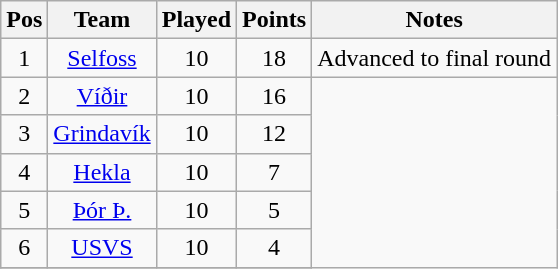<table class="wikitable" style="text-align: center;">
<tr>
<th>Pos</th>
<th>Team</th>
<th>Played</th>
<th>Points</th>
<th>Notes</th>
</tr>
<tr>
<td>1</td>
<td><a href='#'>Selfoss</a></td>
<td>10</td>
<td>18</td>
<td align="center" rowspan="1">Advanced to final round</td>
</tr>
<tr>
<td>2</td>
<td><a href='#'>Víðir</a></td>
<td>10</td>
<td>16</td>
</tr>
<tr>
<td>3</td>
<td><a href='#'>Grindavík</a></td>
<td>10</td>
<td>12</td>
</tr>
<tr>
<td>4</td>
<td><a href='#'>Hekla</a></td>
<td>10</td>
<td>7</td>
</tr>
<tr>
<td>5</td>
<td><a href='#'>Þór Þ.</a></td>
<td>10</td>
<td>5</td>
</tr>
<tr>
<td>6</td>
<td><a href='#'>USVS</a></td>
<td>10</td>
<td>4</td>
</tr>
<tr>
</tr>
</table>
